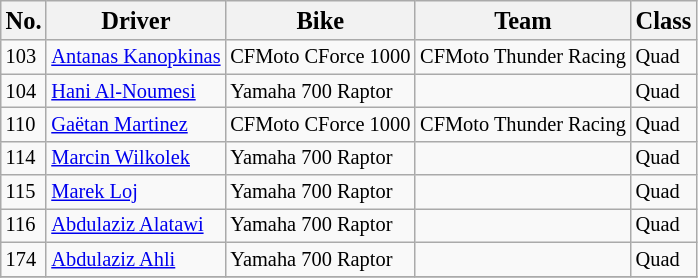<table class="wikitable sortable" style="font-size:85%;">
<tr>
<th><big>No.</big></th>
<th><big>Driver</big></th>
<th><big>Bike</big></th>
<th><big>Team</big></th>
<th><big>Class</big></th>
</tr>
<tr>
<td>103</td>
<td> <a href='#'>Antanas Kanopkinas</a></td>
<td>CFMoto CForce 1000</td>
<td>CFMoto Thunder Racing</td>
<td>Quad</td>
</tr>
<tr>
<td>104</td>
<td> <a href='#'>Hani Al-Noumesi</a></td>
<td>Yamaha 700 Raptor</td>
<td></td>
<td>Quad</td>
</tr>
<tr>
<td>110</td>
<td> <a href='#'>Gaëtan Martinez</a></td>
<td>CFMoto CForce 1000</td>
<td>CFMoto Thunder Racing</td>
<td>Quad</td>
</tr>
<tr>
<td>114</td>
<td> <a href='#'>Marcin Wilkolek</a></td>
<td>Yamaha 700 Raptor</td>
<td></td>
<td>Quad</td>
</tr>
<tr>
<td>115</td>
<td> <a href='#'>Marek Loj</a></td>
<td>Yamaha 700 Raptor</td>
<td></td>
<td>Quad</td>
</tr>
<tr>
<td>116</td>
<td> <a href='#'>Abdulaziz Alatawi</a></td>
<td>Yamaha 700 Raptor</td>
<td></td>
<td>Quad</td>
</tr>
<tr>
<td>174</td>
<td> <a href='#'>Abdulaziz Ahli</a></td>
<td>Yamaha 700 Raptor</td>
<td></td>
<td>Quad</td>
</tr>
<tr>
</tr>
</table>
